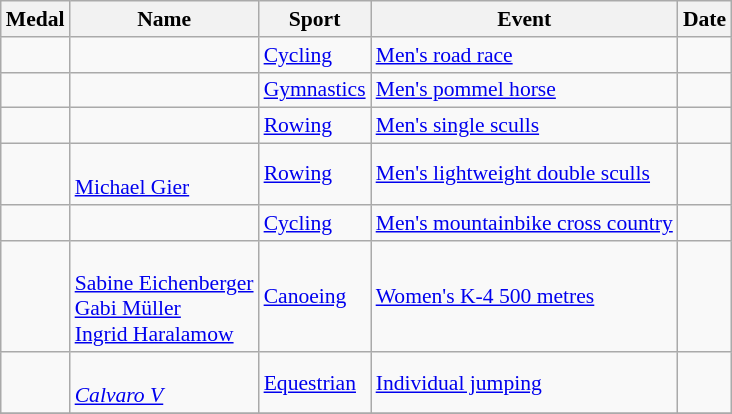<table class="wikitable sortable" style="font-size:90%">
<tr>
<th>Medal</th>
<th>Name</th>
<th>Sport</th>
<th>Event</th>
<th>Date</th>
</tr>
<tr>
<td></td>
<td></td>
<td><a href='#'>Cycling</a></td>
<td><a href='#'>Men's road race</a></td>
<td></td>
</tr>
<tr>
<td></td>
<td></td>
<td><a href='#'>Gymnastics</a></td>
<td><a href='#'>Men's pommel horse</a></td>
<td></td>
</tr>
<tr>
<td></td>
<td></td>
<td><a href='#'>Rowing</a></td>
<td><a href='#'>Men's single sculls</a></td>
<td></td>
</tr>
<tr>
<td></td>
<td><br><a href='#'>Michael Gier</a></td>
<td><a href='#'>Rowing</a></td>
<td><a href='#'>Men's lightweight double sculls</a></td>
<td></td>
</tr>
<tr>
<td></td>
<td></td>
<td><a href='#'>Cycling</a></td>
<td><a href='#'>Men's mountainbike cross country</a></td>
<td></td>
</tr>
<tr>
<td></td>
<td><br><a href='#'>Sabine Eichenberger</a><br><a href='#'>Gabi Müller</a><br><a href='#'>Ingrid Haralamow</a></td>
<td><a href='#'>Canoeing</a></td>
<td><a href='#'>Women's K-4 500 metres</a></td>
<td></td>
</tr>
<tr>
<td></td>
<td><br><em><a href='#'>Calvaro V</a></em></td>
<td><a href='#'>Equestrian</a></td>
<td><a href='#'>Individual jumping</a></td>
<td></td>
</tr>
<tr>
</tr>
</table>
